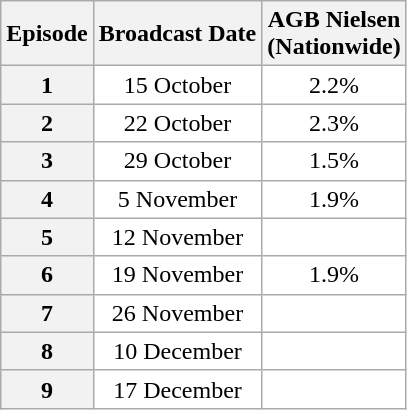<table class=wikitable style=text-align:center;background:#ffffff>
<tr>
<th>Episode</th>
<th>Broadcast Date</th>
<th>AGB Nielsen<br>(Nationwide)<br></th>
</tr>
<tr>
<th>1</th>
<td>15 October</td>
<td>2.2%</td>
</tr>
<tr>
<th>2</th>
<td>22 October</td>
<td>2.3%</td>
</tr>
<tr>
<th>3</th>
<td>29 October</td>
<td>1.5%</td>
</tr>
<tr>
<th>4</th>
<td>5 November</td>
<td>1.9%</td>
</tr>
<tr>
<th>5</th>
<td>12 November</td>
<td></td>
</tr>
<tr>
<th>6</th>
<td>19 November</td>
<td>1.9%</td>
</tr>
<tr>
<th>7</th>
<td>26 November</td>
<td></td>
</tr>
<tr>
<th>8</th>
<td>10 December</td>
<td></td>
</tr>
<tr>
<th>9</th>
<td>17 December</td>
<td></td>
</tr>
</table>
